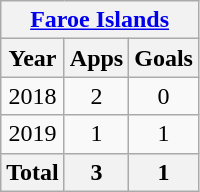<table class="wikitable" style="text-align:center">
<tr>
<th colspan=3><a href='#'>Faroe Islands</a></th>
</tr>
<tr>
<th>Year</th>
<th>Apps</th>
<th>Goals</th>
</tr>
<tr>
<td>2018</td>
<td>2</td>
<td>0</td>
</tr>
<tr>
<td>2019</td>
<td>1</td>
<td>1</td>
</tr>
<tr>
<th>Total</th>
<th>3</th>
<th>1</th>
</tr>
</table>
